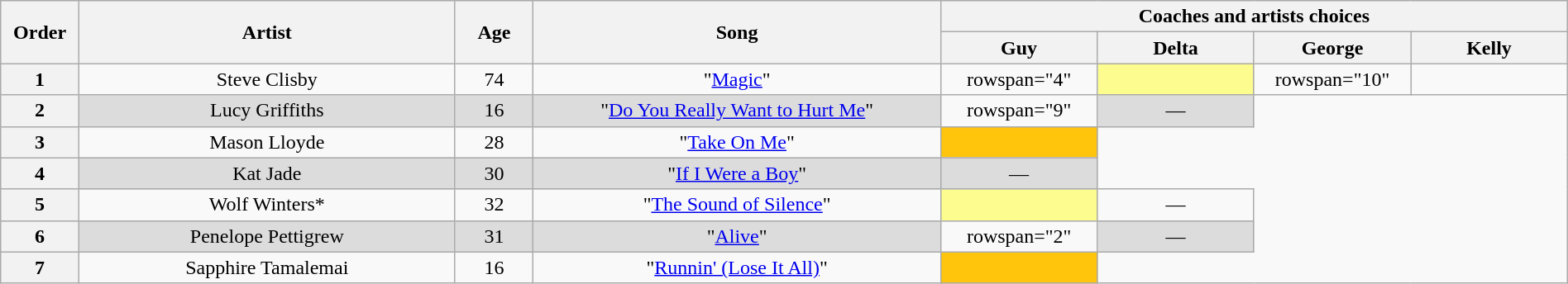<table class="wikitable" style="text-align:center; width:100%;">
<tr>
<th scope="col" rowspan="2" style="width:05%;">Order</th>
<th scope="col" rowspan="2" style="width:24%;">Artist</th>
<th scope="col" rowspan="2" style="width:05%;">Age</th>
<th scope="col" rowspan="2" style="width:26%;">Song</th>
<th colspan="4" style="width:40%;">Coaches and artists choices</th>
</tr>
<tr>
<th style="width:10%;">Guy</th>
<th style="width:10%;">Delta</th>
<th style="width:10%;">George</th>
<th style="width:10%;">Kelly</th>
</tr>
<tr>
<th>1</th>
<td>Steve Clisby </td>
<td>74</td>
<td>"<a href='#'>Magic</a>"</td>
<td>rowspan="4" </td>
<td style="background-color:#FDFC8F;"> <strong></strong> </td>
<td>rowspan="10" </td>
<td> <strong></strong> </td>
</tr>
<tr>
<th>2</th>
<td style="background-color:#DCDCDC;">Lucy Griffiths</td>
<td style="background-color:#DCDCDC;">16</td>
<td style="background-color:#DCDCDC;">"<a href='#'>Do You Really Want to Hurt Me</a>"</td>
<td>rowspan="9" </td>
<td style="background-color:#DCDCDC;">—</td>
</tr>
<tr>
<th>3</th>
<td>Mason Lloyde</td>
<td>28</td>
<td>"<a href='#'>Take On Me</a>"</td>
<td style="background-color:#FFC40C;"> <strong></strong> </td>
</tr>
<tr>
<th s tyle="background-color:#DCDCDC;">4</th>
<td style="background-color:#DCDCDC;">Kat Jade </td>
<td style="background-color:#DCDCDC;">30</td>
<td style="background-color:#DCDCDC;">"<a href='#'>If I Were a Boy</a>"</td>
<td style="background-color:#DCDCDC;">—</td>
</tr>
<tr>
<th>5</th>
<td>Wolf Winters*</td>
<td>32</td>
<td>"<a href='#'>The Sound of Silence</a>"</td>
<td style="background-color:#FDFC8F;"><strong></strong></td>
<td>—</td>
</tr>
<tr>
<th>6</th>
<td style="background-color:#DCDCDC;">Penelope Pettigrew</td>
<td style="background-color:#DCDCDC;">31</td>
<td style="background-color:#DCDCDC;">"<a href='#'>Alive</a>"</td>
<td>rowspan="2" </td>
<td style="background-color:#DCDCDC;">—</td>
</tr>
<tr>
<th>7</th>
<td>Sapphire Tamalemai</td>
<td>16</td>
<td>"<a href='#'>Runnin' (Lose It All)</a>"</td>
<td style="background-color:#FFC40C;"> <strong></strong> </td>
</tr>
</table>
